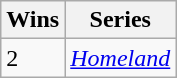<table class="wikitable">
<tr>
<th>Wins</th>
<th>Series</th>
</tr>
<tr>
<td>2</td>
<td><em><a href='#'>Homeland</a></em></td>
</tr>
</table>
